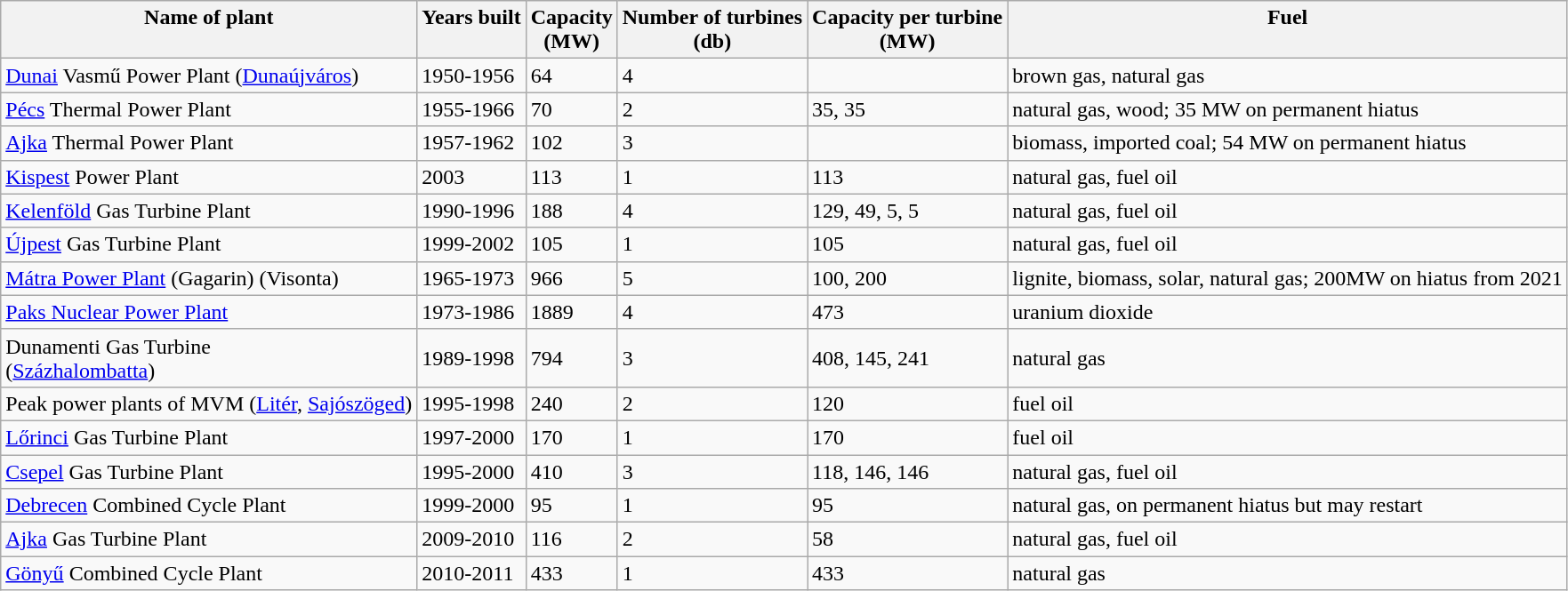<table class="wikitable sortable">
<tr valign="top">
<th>Name of plant</th>
<th>Years built</th>
<th>Capacity<br> (MW)</th>
<th>Number of turbines<br> (db)</th>
<th>Capacity per turbine<br> (MW)</th>
<th>Fuel</th>
</tr>
<tr>
<td><a href='#'>Dunai</a> Vasmű Power Plant (<a href='#'>Dunaújváros</a>)</td>
<td>1950-1956</td>
<td>64</td>
<td>4</td>
<td></td>
<td>brown gas, natural gas</td>
</tr>
<tr>
<td><a href='#'>Pécs</a> Thermal Power Plant</td>
<td>1955-1966</td>
<td>70</td>
<td>2</td>
<td>35, 35</td>
<td>natural gas, wood; 35 MW on permanent hiatus</td>
</tr>
<tr>
<td><a href='#'>Ajka</a> Thermal Power Plant</td>
<td>1957-1962</td>
<td>102</td>
<td>3</td>
<td></td>
<td>biomass, imported coal; 54 MW on permanent hiatus</td>
</tr>
<tr>
<td><a href='#'>Kispest</a> Power Plant</td>
<td>2003</td>
<td>113</td>
<td>1</td>
<td>113</td>
<td>natural gas, fuel oil</td>
</tr>
<tr>
<td><a href='#'>Kelenföld</a> Gas Turbine Plant</td>
<td>1990-1996</td>
<td>188</td>
<td>4</td>
<td>129, 49, 5, 5</td>
<td>natural gas, fuel oil</td>
</tr>
<tr>
<td><a href='#'>Újpest</a> Gas Turbine Plant</td>
<td>1999-2002</td>
<td>105</td>
<td>1</td>
<td>105</td>
<td>natural gas, fuel oil</td>
</tr>
<tr>
<td><a href='#'>Mátra Power Plant</a> (Gagarin) (Visonta)</td>
<td>1965-1973</td>
<td>966</td>
<td>5</td>
<td>100, 200</td>
<td>lignite, biomass, solar, natural gas; 200MW on hiatus from 2021</td>
</tr>
<tr>
<td><a href='#'>Paks Nuclear Power Plant</a></td>
<td>1973-1986</td>
<td>1889</td>
<td>4</td>
<td>473</td>
<td>uranium dioxide</td>
</tr>
<tr>
<td>Dunamenti Gas Turbine<br> (<a href='#'>Százhalombatta</a>)</td>
<td>1989-1998</td>
<td>794</td>
<td>3</td>
<td>408, 145, 241</td>
<td>natural gas</td>
</tr>
<tr>
<td>Peak power plants of MVM (<a href='#'>Litér</a>, <a href='#'>Sajószöged</a>)</td>
<td>1995-1998</td>
<td>240</td>
<td>2</td>
<td>120</td>
<td>fuel oil</td>
</tr>
<tr>
<td><a href='#'>Lőrinci</a> Gas Turbine Plant</td>
<td>1997-2000</td>
<td>170</td>
<td>1</td>
<td>170</td>
<td>fuel oil</td>
</tr>
<tr>
<td><a href='#'>Csepel</a> Gas Turbine Plant</td>
<td>1995-2000</td>
<td>410</td>
<td>3</td>
<td>118, 146, 146</td>
<td>natural gas, fuel oil</td>
</tr>
<tr>
<td><a href='#'>Debrecen</a> Combined Cycle Plant</td>
<td>1999-2000</td>
<td>95</td>
<td>1</td>
<td>95</td>
<td>natural gas, on permanent hiatus but may restart</td>
</tr>
<tr>
<td><a href='#'>Ajka</a> Gas Turbine Plant</td>
<td>2009-2010</td>
<td>116</td>
<td>2</td>
<td>58</td>
<td>natural gas, fuel oil</td>
</tr>
<tr>
<td><a href='#'>Gönyű</a> Combined Cycle Plant</td>
<td>2010-2011</td>
<td>433</td>
<td>1</td>
<td>433</td>
<td>natural gas</td>
</tr>
</table>
